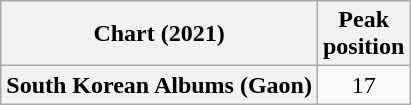<table class="wikitable plainrowheaders" style="text-align:center">
<tr>
<th scope="col">Chart (2021)</th>
<th scope="col">Peak<br>position</th>
</tr>
<tr>
<th scope="row">South Korean Albums (Gaon)</th>
<td>17</td>
</tr>
</table>
